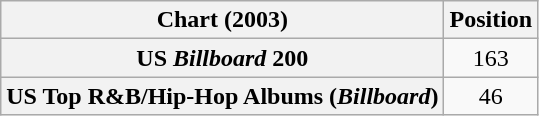<table class="wikitable sortable plainrowheaders">
<tr>
<th scope="col">Chart (2003)</th>
<th scope="col">Position</th>
</tr>
<tr>
<th scope="row">US <em>Billboard</em> 200</th>
<td style="text-align:center;">163</td>
</tr>
<tr>
<th scope="row">US Top R&B/Hip-Hop Albums (<em>Billboard</em>)</th>
<td style="text-align:center;">46</td>
</tr>
</table>
